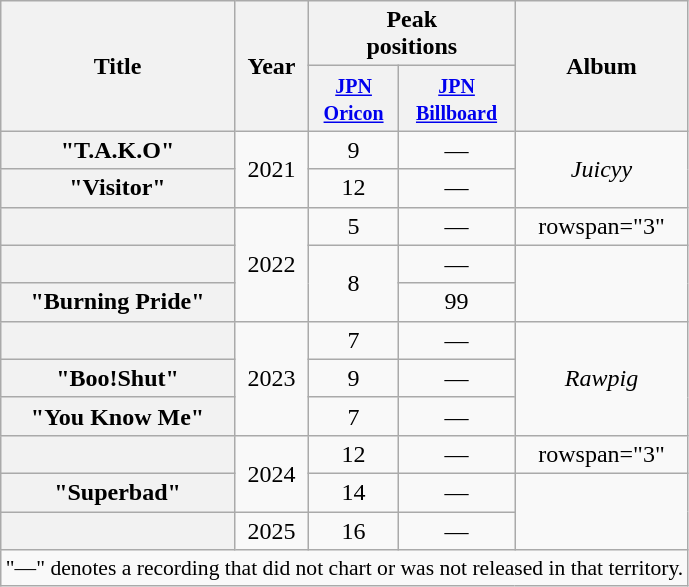<table class="wikitable plainrowheaders" style="text-align:center;">
<tr>
<th scope="col" rowspan="2">Title</th>
<th scope="col" rowspan="2">Year</th>
<th scope="col" colspan="2">Peak<br> positions</th>
<th scope="col" rowspan="2">Album</th>
</tr>
<tr>
<th scope="col" colspan="1"><small><a href='#'>JPN<br>Oricon</a></small><br></th>
<th scope="col"><small><a href='#'>JPN<br>Billboard</a></small><br></th>
</tr>
<tr>
<th scope="row">"T.A.K.O"</th>
<td rowspan="2">2021</td>
<td>9</td>
<td>—</td>
<td rowspan="2"><em>Juicyy</em></td>
</tr>
<tr>
<th scope="row">"Visitor"</th>
<td>12</td>
<td>—</td>
</tr>
<tr>
<th scope="row"></th>
<td rowspan="3">2022</td>
<td>5</td>
<td>—</td>
<td>rowspan="3" </td>
</tr>
<tr>
<th scope="row"></th>
<td rowspan="2">8</td>
<td>—</td>
</tr>
<tr>
<th scope="row">"Burning Pride"</th>
<td>99</td>
</tr>
<tr>
<th scope="row"></th>
<td rowspan="3">2023</td>
<td>7</td>
<td>—</td>
<td rowspan="3"><em>Rawpig</em></td>
</tr>
<tr>
<th scope="row">"Boo!Shut"</th>
<td>9</td>
<td>—</td>
</tr>
<tr>
<th scope="row">"You Know Me"</th>
<td>7</td>
<td>—</td>
</tr>
<tr>
<th scope="row"></th>
<td rowspan="2">2024</td>
<td>12</td>
<td>—</td>
<td>rowspan="3" </td>
</tr>
<tr>
<th scope="row">"Superbad"</th>
<td>14</td>
<td>—</td>
</tr>
<tr>
<th scope="row"></th>
<td>2025</td>
<td>16</td>
<td>—</td>
</tr>
<tr>
<td align="center" colspan="6" style="font-size:90%">"—" denotes a recording that did not chart or was not released in that territory.</td>
</tr>
</table>
